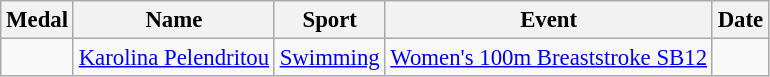<table class="wikitable sortable" style="font-size: 95%">
<tr>
<th>Medal</th>
<th>Name</th>
<th>Sport</th>
<th>Event</th>
<th>Date</th>
</tr>
<tr>
<td></td>
<td><a href='#'>Karolina Pelendritou</a></td>
<td><a href='#'>Swimming</a></td>
<td><a href='#'>Women's 100m Breaststroke SB12</a></td>
<td></td>
</tr>
</table>
